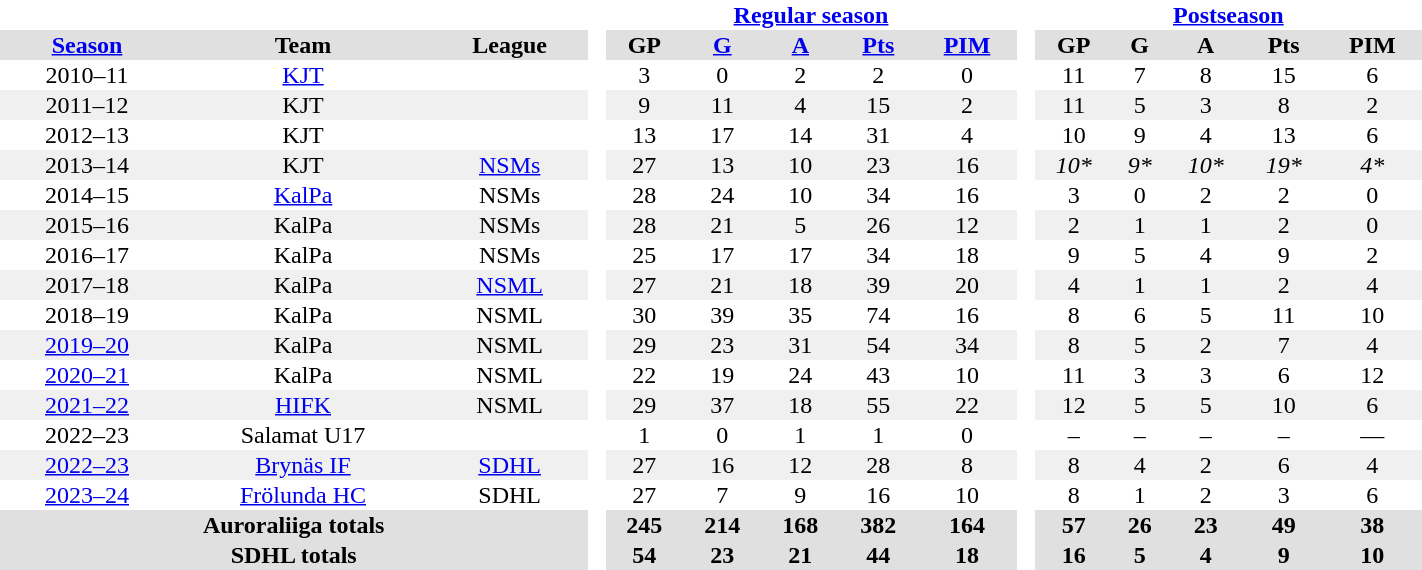<table border="0" cellpadding="1" cellspacing="0" width="75%" style="text-align:center">
<tr>
<th colspan="3" bgcolor="#ffffff"> </th>
<th rowspan="67" bgcolor="#ffffff"> </th>
<th colspan="5"><a href='#'>Regular season</a></th>
<th rowspan="67" bgcolor="#ffffff"> </th>
<th colspan="5"><a href='#'>Postseason</a></th>
</tr>
<tr bgcolor="#e0e0e0">
<th><a href='#'>Season</a></th>
<th>Team</th>
<th>League</th>
<th>GP</th>
<th><a href='#'>G</a></th>
<th><a href='#'>A</a></th>
<th><a href='#'>Pts</a></th>
<th><a href='#'>PIM</a></th>
<th>GP</th>
<th>G</th>
<th>A</th>
<th>Pts</th>
<th>PIM</th>
</tr>
<tr>
<td>2010–11</td>
<td><a href='#'>KJT</a></td>
<td></td>
<td>3</td>
<td>0</td>
<td>2</td>
<td>2</td>
<td>0</td>
<td>11</td>
<td>7</td>
<td>8</td>
<td>15</td>
<td>6</td>
</tr>
<tr bgcolor="#f0f0f0">
<td>2011–12</td>
<td>KJT</td>
<td></td>
<td>9</td>
<td>11</td>
<td>4</td>
<td>15</td>
<td>2</td>
<td>11</td>
<td>5</td>
<td>3</td>
<td>8</td>
<td>2</td>
</tr>
<tr>
<td>2012–13</td>
<td>KJT</td>
<td></td>
<td>13</td>
<td>17</td>
<td>14</td>
<td>31</td>
<td>4</td>
<td>10</td>
<td>9</td>
<td>4</td>
<td>13</td>
<td>6</td>
</tr>
<tr bgcolor="#f0f0f0">
<td>2013–14</td>
<td>KJT</td>
<td><a href='#'>NSMs</a></td>
<td>27</td>
<td>13</td>
<td>10</td>
<td>23</td>
<td>16</td>
<td><em>10*</em></td>
<td><em>9*</em></td>
<td><em>10*</em></td>
<td><em>19*</em></td>
<td><em>4*</em></td>
</tr>
<tr>
<td>2014–15</td>
<td><a href='#'>KalPa</a></td>
<td>NSMs</td>
<td>28</td>
<td>24</td>
<td>10</td>
<td>34</td>
<td>16</td>
<td>3</td>
<td>0</td>
<td>2</td>
<td>2</td>
<td>0</td>
</tr>
<tr bgcolor="#f0f0f0">
<td>2015–16</td>
<td>KalPa</td>
<td>NSMs</td>
<td>28</td>
<td>21</td>
<td>5</td>
<td>26</td>
<td>12</td>
<td>2</td>
<td>1</td>
<td>1</td>
<td>2</td>
<td>0</td>
</tr>
<tr>
<td>2016–17</td>
<td>KalPa</td>
<td>NSMs</td>
<td>25</td>
<td>17</td>
<td>17</td>
<td>34</td>
<td>18</td>
<td>9</td>
<td>5</td>
<td>4</td>
<td>9</td>
<td>2</td>
</tr>
<tr bgcolor="#f0f0f0">
<td>2017–18</td>
<td>KalPa</td>
<td><a href='#'>NSML</a></td>
<td>27</td>
<td>21</td>
<td>18</td>
<td>39</td>
<td>20</td>
<td>4</td>
<td>1</td>
<td>1</td>
<td>2</td>
<td>4</td>
</tr>
<tr>
<td>2018–19</td>
<td>KalPa</td>
<td>NSML</td>
<td>30</td>
<td>39</td>
<td>35</td>
<td>74</td>
<td>16</td>
<td>8</td>
<td>6</td>
<td>5</td>
<td>11</td>
<td>10</td>
</tr>
<tr bgcolor="#f0f0f0">
<td><a href='#'>2019–20</a></td>
<td>KalPa</td>
<td>NSML</td>
<td>29</td>
<td>23</td>
<td>31</td>
<td>54</td>
<td>34</td>
<td>8</td>
<td>5</td>
<td>2</td>
<td>7</td>
<td>4</td>
</tr>
<tr>
<td><a href='#'>2020–21</a></td>
<td>KalPa</td>
<td>NSML</td>
<td>22</td>
<td>19</td>
<td>24</td>
<td>43</td>
<td>10</td>
<td>11</td>
<td>3</td>
<td>3</td>
<td>6</td>
<td>12</td>
</tr>
<tr bgcolor="#f0f0f0">
<td><a href='#'>2021–22</a></td>
<td><a href='#'>HIFK</a></td>
<td>NSML</td>
<td>29</td>
<td>37</td>
<td>18</td>
<td>55</td>
<td>22</td>
<td>12</td>
<td>5</td>
<td>5</td>
<td>10</td>
<td>6</td>
</tr>
<tr>
<td>2022–23</td>
<td>Salamat U17</td>
<td></td>
<td>1</td>
<td>0</td>
<td>1</td>
<td>1</td>
<td>0</td>
<td>–</td>
<td>–</td>
<td>–</td>
<td>–</td>
<td>—</td>
</tr>
<tr bgcolor="#f0f0f0">
<td><a href='#'>2022–23</a></td>
<td><a href='#'>Brynäs IF</a></td>
<td><a href='#'>SDHL</a></td>
<td>27</td>
<td>16</td>
<td>12</td>
<td>28</td>
<td>8</td>
<td>8</td>
<td>4</td>
<td>2</td>
<td>6</td>
<td>4</td>
</tr>
<tr>
<td><a href='#'>2023–24</a></td>
<td><a href='#'>Frölunda HC</a></td>
<td>SDHL</td>
<td>27</td>
<td>7</td>
<td>9</td>
<td>16</td>
<td>10</td>
<td>8</td>
<td>1</td>
<td>2</td>
<td>3</td>
<td>6</td>
</tr>
<tr bgcolor="#e0e0e0">
<th colspan="3">Auroraliiga totals</th>
<th>245</th>
<th>214</th>
<th>168</th>
<th>382</th>
<th>164</th>
<th>57</th>
<th>26</th>
<th>23</th>
<th>49</th>
<th>38</th>
</tr>
<tr bgcolor="#e0e0e0">
<th colspan="3">SDHL totals</th>
<th>54</th>
<th>23</th>
<th>21</th>
<th>44</th>
<th>18</th>
<th>16</th>
<th>5</th>
<th>4</th>
<th>9</th>
<th>10</th>
</tr>
</table>
